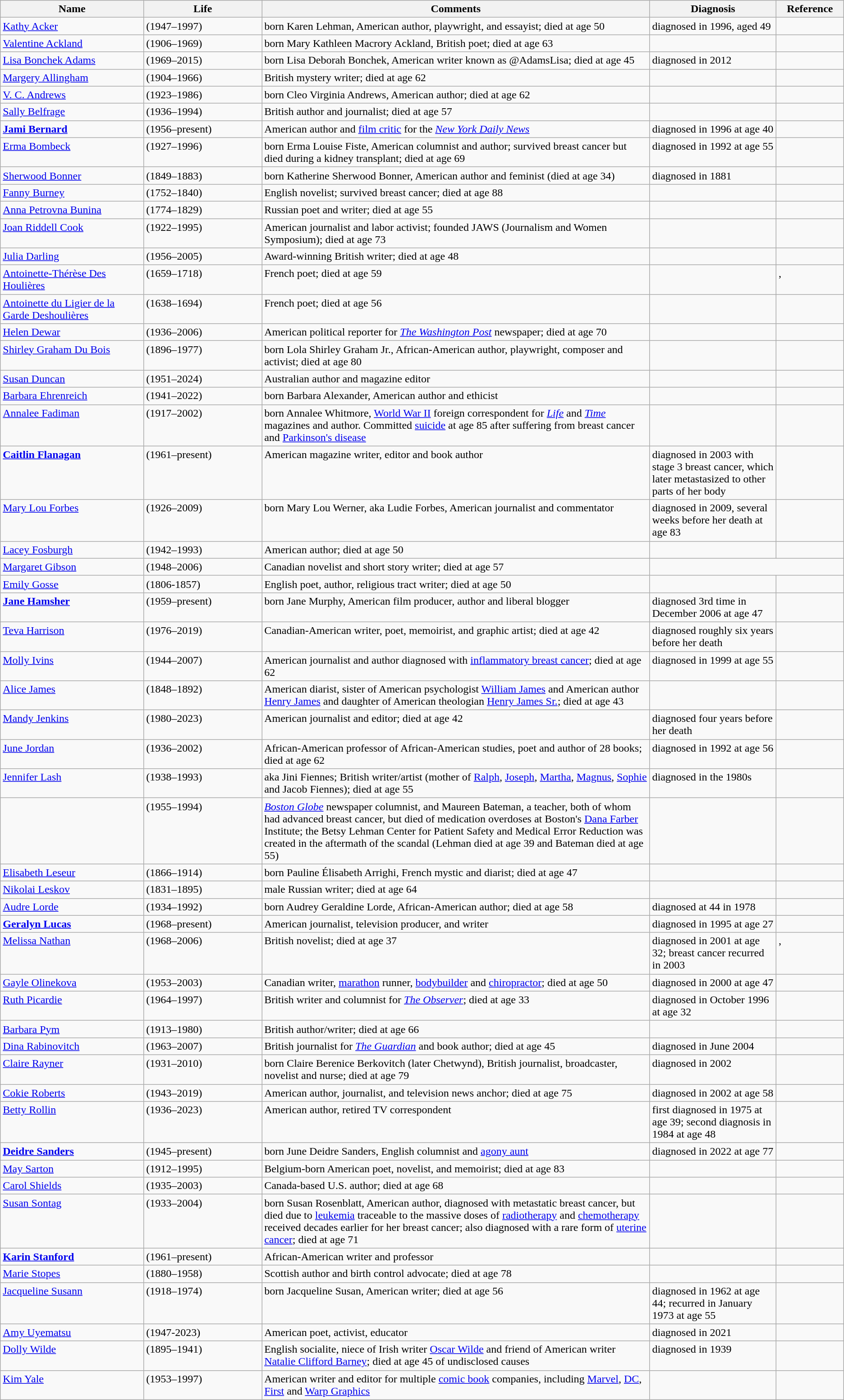<table class=wikitable>
<tr>
<th style="width:17%;">Name</th>
<th style="width:14%;">Life</th>
<th style="width:46%;">Comments</th>
<th style="width:15%;">Diagnosis</th>
<th style="width:8%;">Reference</th>
</tr>
<tr valign="top">
<td><a href='#'>Kathy Acker</a></td>
<td>(1947–1997)</td>
<td>born Karen Lehman, American author, playwright, and essayist; died at age 50</td>
<td>diagnosed in 1996, aged 49</td>
<td></td>
</tr>
<tr valign="top">
<td><a href='#'>Valentine Ackland</a></td>
<td>(1906–1969)</td>
<td>born Mary Kathleen Macrory Ackland, British poet; died at age 63</td>
<td></td>
<td></td>
</tr>
<tr valign="top">
<td><a href='#'>Lisa Bonchek Adams</a></td>
<td>(1969–2015)</td>
<td>born Lisa Deborah Bonchek, American writer known as @AdamsLisa; died at age 45</td>
<td>diagnosed in 2012</td>
<td></td>
</tr>
<tr valign="top">
<td><a href='#'>Margery Allingham</a></td>
<td>(1904–1966)</td>
<td>British mystery writer; died at age 62</td>
<td></td>
<td></td>
</tr>
<tr valign="top">
<td><a href='#'>V. C. Andrews</a></td>
<td>(1923–1986)</td>
<td>born Cleo Virginia Andrews, American author; died at age 62</td>
<td></td>
<td></td>
</tr>
<tr valign="top">
<td><a href='#'>Sally Belfrage</a></td>
<td>(1936–1994)</td>
<td>British author and journalist; died at age 57</td>
<td></td>
<td></td>
</tr>
<tr valign="top">
<td><strong><a href='#'>Jami Bernard</a></strong></td>
<td>(1956–present)</td>
<td>American author and <a href='#'>film critic</a> for the <em><a href='#'>New York Daily News</a></em></td>
<td>diagnosed in 1996 at age 40</td>
<td></td>
</tr>
<tr valign="top">
<td><a href='#'>Erma Bombeck</a></td>
<td>(1927–1996)</td>
<td>born Erma Louise Fiste, American columnist and author; survived breast cancer but died during a kidney transplant; died at age 69</td>
<td>diagnosed in 1992 at age 55</td>
<td></td>
</tr>
<tr valign="top">
<td><a href='#'>Sherwood Bonner</a></td>
<td>(1849–1883)</td>
<td>born Katherine Sherwood Bonner, American author and feminist (died at age 34)</td>
<td>diagnosed in 1881</td>
<td></td>
</tr>
<tr valign="top">
<td><a href='#'>Fanny Burney</a></td>
<td>(1752–1840)</td>
<td>English novelist; survived breast cancer; died at age 88</td>
<td></td>
<td></td>
</tr>
<tr valign="top">
<td><a href='#'>Anna Petrovna Bunina</a></td>
<td>(1774–1829)</td>
<td>Russian poet and writer; died at age 55</td>
<td></td>
<td></td>
</tr>
<tr valign="top">
<td><a href='#'>Joan Riddell Cook</a></td>
<td>(1922–1995)</td>
<td>American journalist and labor activist; founded JAWS (Journalism and Women Symposium); died at age 73</td>
<td></td>
<td></td>
</tr>
<tr valign="top">
<td><a href='#'>Julia Darling</a></td>
<td>(1956–2005)</td>
<td>Award-winning British writer; died at age 48</td>
<td></td>
<td></td>
</tr>
<tr valign="top">
<td><a href='#'>Antoinette-Thérèse Des Houlières</a></td>
<td>(1659–1718)</td>
<td>French poet; died at age 59</td>
<td></td>
<td>, </td>
</tr>
<tr valign="top">
<td><a href='#'>Antoinette du Ligier de la Garde Deshoulières</a></td>
<td>(1638–1694)</td>
<td>French poet; died at age 56</td>
<td></td>
<td></td>
</tr>
<tr valign="top">
<td><a href='#'>Helen Dewar</a></td>
<td>(1936–2006)</td>
<td>American political reporter for <em><a href='#'>The Washington Post</a></em> newspaper; died at age 70</td>
<td></td>
<td></td>
</tr>
<tr valign="top">
<td><a href='#'>Shirley Graham Du Bois</a></td>
<td>(1896–1977)</td>
<td>born Lola Shirley Graham Jr., African-American author, playwright, composer and activist; died at age 80</td>
<td></td>
<td></td>
</tr>
<tr valign="top">
<td><a href='#'>Susan Duncan</a></td>
<td>(1951–2024)</td>
<td>Australian author and magazine editor</td>
<td></td>
<td></td>
</tr>
<tr valign="top">
<td><a href='#'>Barbara Ehrenreich</a></td>
<td>(1941–2022)</td>
<td>born Barbara Alexander, American author and ethicist</td>
<td></td>
<td></td>
</tr>
<tr valign="top">
<td><a href='#'>Annalee Fadiman</a></td>
<td>(1917–2002)</td>
<td>born Annalee Whitmore,  <a href='#'>World War II</a> foreign correspondent for <em><a href='#'>Life</a></em> and <em><a href='#'>Time</a></em> magazines and author. Committed <a href='#'>suicide</a> at age 85 after suffering from breast cancer and <a href='#'>Parkinson's disease</a></td>
<td></td>
<td></td>
</tr>
<tr valign="top">
<td><strong><a href='#'>Caitlin Flanagan</a></strong></td>
<td>(1961–present)</td>
<td>American magazine writer, editor and book author</td>
<td>diagnosed in 2003 with stage 3 breast cancer, which later metastasized to other parts of her body</td>
<td></td>
</tr>
<tr valign="top">
<td><a href='#'>Mary Lou Forbes</a></td>
<td>(1926–2009)</td>
<td>born Mary Lou Werner, aka Ludie Forbes, American journalist and commentator</td>
<td>diagnosed in 2009, several weeks before her death at age 83</td>
<td></td>
</tr>
<tr valign="top">
<td><a href='#'>Lacey Fosburgh</a></td>
<td>(1942–1993)</td>
<td>American author; died at age 50</td>
<td></td>
<td></td>
</tr>
<tr valign="top">
<td><a href='#'>Margaret Gibson</a></td>
<td>(1948–2006)</td>
<td>Canadian novelist and short story writer; died at age 57</td>
</tr>
<tr valign="top">
<td><a href='#'>Emily Gosse</a></td>
<td>(1806-1857)</td>
<td>English poet, author, religious tract writer; died at age 50</td>
<td></td>
<td></td>
</tr>
<tr valign="top">
<td><strong><a href='#'>Jane Hamsher</a></strong></td>
<td>(1959–present)</td>
<td>born Jane Murphy, American film producer, author and liberal blogger</td>
<td>diagnosed 3rd time in December 2006 at age 47</td>
<td></td>
</tr>
<tr valign="top">
<td><a href='#'>Teva Harrison</a></td>
<td>(1976–2019)</td>
<td>Canadian-American writer, poet, memoirist, and graphic artist; died at age 42</td>
<td>diagnosed roughly six years before her death</td>
<td></td>
</tr>
<tr valign="top">
<td><a href='#'>Molly Ivins</a></td>
<td>(1944–2007)</td>
<td>American journalist and author diagnosed with <a href='#'>inflammatory breast cancer</a>; died at age 62</td>
<td>diagnosed in 1999 at age 55</td>
<td></td>
</tr>
<tr valign="top">
<td><a href='#'>Alice James</a></td>
<td>(1848–1892)</td>
<td>American diarist, sister of American psychologist <a href='#'>William James</a> and American author <a href='#'>Henry James</a> and daughter of American theologian <a href='#'>Henry James Sr.</a>; died at age 43</td>
<td></td>
<td> </td>
</tr>
<tr valign="top">
<td><a href='#'>Mandy Jenkins</a></td>
<td>(1980–2023)</td>
<td>American journalist and editor; died at age 42</td>
<td>diagnosed four years before her death</td>
<td></td>
</tr>
<tr valign="top">
<td><a href='#'>June Jordan</a></td>
<td>(1936–2002)</td>
<td>African-American professor of African-American studies, poet and author of 28 books; died at age 62</td>
<td>diagnosed in 1992 at age 56</td>
<td></td>
</tr>
<tr valign="top">
<td><a href='#'>Jennifer Lash</a></td>
<td>(1938–1993)</td>
<td>aka Jini Fiennes; British writer/artist (mother of <a href='#'>Ralph</a>, <a href='#'>Joseph</a>, <a href='#'>Martha</a>, <a href='#'>Magnus</a>, <a href='#'>Sophie</a> and Jacob Fiennes); died at age 55</td>
<td>diagnosed in the 1980s</td>
<td></td>
</tr>
<tr valign="top">
<td></td>
<td>(1955–1994)</td>
<td><em><a href='#'>Boston Globe</a></em> newspaper columnist, and Maureen Bateman, a teacher, both of whom had advanced breast cancer, but died of medication overdoses at Boston's <a href='#'>Dana Farber</a> Institute; the Betsy Lehman Center for Patient Safety and Medical Error Reduction was created in the aftermath of the scandal (Lehman died at age 39 and Bateman died at age 55)</td>
<td></td>
<td></td>
</tr>
<tr valign="top">
<td><a href='#'>Elisabeth Leseur</a></td>
<td>(1866–1914)</td>
<td>born Pauline Élisabeth Arrighi, French mystic and diarist; died at age 47</td>
<td></td>
<td></td>
</tr>
<tr valign="top">
<td><a href='#'>Nikolai Leskov</a></td>
<td>(1831–1895)</td>
<td>male Russian writer; died at age 64</td>
<td></td>
<td></td>
</tr>
<tr valign="top">
<td><a href='#'>Audre Lorde</a></td>
<td>(1934–1992)</td>
<td>born Audrey Geraldine Lorde, African-American author; died at age 58</td>
<td>diagnosed at 44 in 1978</td>
<td></td>
</tr>
<tr valign="top">
<td><strong><a href='#'>Geralyn Lucas</a></strong></td>
<td>(1968–present)</td>
<td>American journalist, television producer, and writer</td>
<td>diagnosed in 1995 at age 27</td>
<td></td>
</tr>
<tr valign="top">
<td><a href='#'>Melissa Nathan</a></td>
<td>(1968–2006)</td>
<td>British novelist; died at age 37</td>
<td>diagnosed in 2001 at age 32; breast cancer recurred in 2003</td>
<td>,</td>
</tr>
<tr valign="top">
<td><a href='#'>Gayle Olinekova</a></td>
<td>(1953–2003)</td>
<td>Canadian writer, <a href='#'>marathon</a> runner, <a href='#'>bodybuilder</a> and <a href='#'>chiropractor</a>; died at age 50</td>
<td>diagnosed in 2000 at age 47</td>
<td></td>
</tr>
<tr valign="top">
<td><a href='#'>Ruth Picardie</a></td>
<td>(1964–1997)</td>
<td>British writer and columnist for <em><a href='#'>The Observer</a></em>; died at age 33</td>
<td>diagnosed in October 1996 at age 32</td>
<td></td>
</tr>
<tr valign="top">
<td><a href='#'>Barbara Pym</a></td>
<td>(1913–1980)</td>
<td>British author/writer; died at age 66</td>
<td></td>
<td></td>
</tr>
<tr valign="top">
<td><a href='#'>Dina Rabinovitch</a></td>
<td>(1963–2007)</td>
<td>British journalist for <em><a href='#'>The Guardian</a></em> and book author; died at age 45</td>
<td>diagnosed in June 2004</td>
<td></td>
</tr>
<tr valign="top">
<td><a href='#'>Claire Rayner</a></td>
<td>(1931–2010)</td>
<td>born Claire Berenice Berkovitch (later Chetwynd), British journalist, broadcaster, novelist and nurse; died at age 79</td>
<td>diagnosed in 2002</td>
<td></td>
</tr>
<tr valign="top">
<td><a href='#'>Cokie Roberts</a></td>
<td>(1943–2019)</td>
<td>American author, journalist, and television news anchor; died at age 75</td>
<td>diagnosed in 2002 at age 58</td>
<td></td>
</tr>
<tr valign="top">
<td><a href='#'>Betty Rollin</a></td>
<td>(1936–2023)</td>
<td>American author, retired TV correspondent</td>
<td>first diagnosed in 1975 at age 39; second diagnosis in 1984 at age 48</td>
<td></td>
</tr>
<tr valign="top">
<td><strong><a href='#'>Deidre Sanders</a></strong></td>
<td>(1945–present)</td>
<td>born June Deidre Sanders, English columnist and <a href='#'>agony aunt</a></td>
<td>diagnosed in 2022 at age 77</td>
<td></td>
</tr>
<tr valign="top">
<td><a href='#'>May Sarton</a></td>
<td>(1912–1995)</td>
<td>Belgium-born American poet, novelist, and memoirist; died at age 83</td>
<td></td>
<td></td>
</tr>
<tr valign="top">
<td><a href='#'>Carol Shields</a></td>
<td>(1935–2003)</td>
<td>Canada-based U.S. author; died at age 68</td>
<td></td>
<td></td>
</tr>
<tr valign="top">
<td><a href='#'>Susan Sontag</a></td>
<td>(1933–2004)</td>
<td>born Susan Rosenblatt, American author, diagnosed with metastatic breast cancer, but died due to <a href='#'>leukemia</a> traceable to the massive doses of <a href='#'>radiotherapy</a> and <a href='#'>chemotherapy</a> received decades earlier for her breast cancer; also diagnosed with a rare form of <a href='#'>uterine cancer</a>; died at age 71</td>
<td></td>
<td></td>
</tr>
<tr valign="top">
<td><strong><a href='#'>Karin Stanford</a></strong></td>
<td>(1961–present)</td>
<td>African-American writer and professor</td>
<td></td>
<td></td>
</tr>
<tr valign="top">
<td><a href='#'>Marie Stopes</a></td>
<td>(1880–1958)</td>
<td>Scottish author and birth control advocate; died at age 78</td>
<td></td>
<td></td>
</tr>
<tr valign="top">
<td><a href='#'>Jacqueline Susann</a></td>
<td>(1918–1974)</td>
<td>born Jacqueline Susan, American writer; died at age 56</td>
<td>diagnosed in 1962 at age 44; recurred in January 1973 at age 55</td>
<td></td>
</tr>
<tr valign="top">
<td><a href='#'>Amy Uyematsu</a></td>
<td>(1947-2023)</td>
<td>American poet, activist, educator</td>
<td>diagnosed in 2021</td>
<td></td>
</tr>
<tr valign="top">
<td><a href='#'>Dolly Wilde</a></td>
<td>(1895–1941)</td>
<td>English socialite, niece of Irish writer <a href='#'>Oscar Wilde</a> and friend of American writer <a href='#'>Natalie Clifford Barney</a>; died at age 45 of undisclosed causes</td>
<td>diagnosed in 1939</td>
<td></td>
</tr>
<tr valign="top">
<td><a href='#'>Kim Yale</a></td>
<td>(1953–1997)</td>
<td>American writer and editor for multiple <a href='#'>comic book</a> companies, including <a href='#'>Marvel</a>, <a href='#'>DC</a>, <a href='#'>First</a> and <a href='#'>Warp Graphics</a></td>
<td></td>
<td></td>
</tr>
</table>
